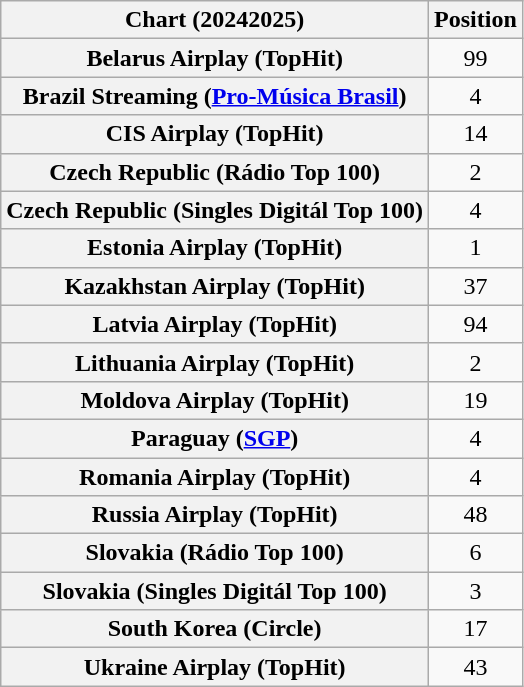<table class="wikitable plainrowheaders sortable" style="text-align:center">
<tr>
<th scope="col">Chart (20242025)</th>
<th scope="col">Position</th>
</tr>
<tr>
<th scope="row">Belarus Airplay (TopHit)</th>
<td>99</td>
</tr>
<tr>
<th scope="row">Brazil Streaming (<a href='#'>Pro-Música Brasil</a>)</th>
<td>4</td>
</tr>
<tr>
<th scope="row">CIS Airplay (TopHit)</th>
<td>14</td>
</tr>
<tr>
<th scope="row">Czech Republic (Rádio Top 100)</th>
<td>2</td>
</tr>
<tr>
<th scope="row">Czech Republic (Singles Digitál Top 100)</th>
<td>4</td>
</tr>
<tr>
<th scope="row">Estonia Airplay (TopHit)</th>
<td>1</td>
</tr>
<tr>
<th scope="row">Kazakhstan Airplay (TopHit)</th>
<td>37</td>
</tr>
<tr>
<th scope="row">Latvia Airplay (TopHit)</th>
<td>94</td>
</tr>
<tr>
<th scope="row">Lithuania Airplay (TopHit)</th>
<td>2</td>
</tr>
<tr>
<th scope="row">Moldova Airplay (TopHit)</th>
<td>19</td>
</tr>
<tr>
<th scope="row">Paraguay (<a href='#'>SGP</a>)</th>
<td>4</td>
</tr>
<tr>
<th scope="row">Romania Airplay (TopHit)</th>
<td>4</td>
</tr>
<tr>
<th scope="row">Russia Airplay (TopHit)</th>
<td>48</td>
</tr>
<tr>
<th scope="row">Slovakia (Rádio Top 100)</th>
<td>6</td>
</tr>
<tr>
<th scope="row">Slovakia (Singles Digitál Top 100)</th>
<td>3</td>
</tr>
<tr>
<th scope="row">South Korea (Circle)</th>
<td>17</td>
</tr>
<tr>
<th scope="row">Ukraine Airplay (TopHit)</th>
<td>43</td>
</tr>
</table>
